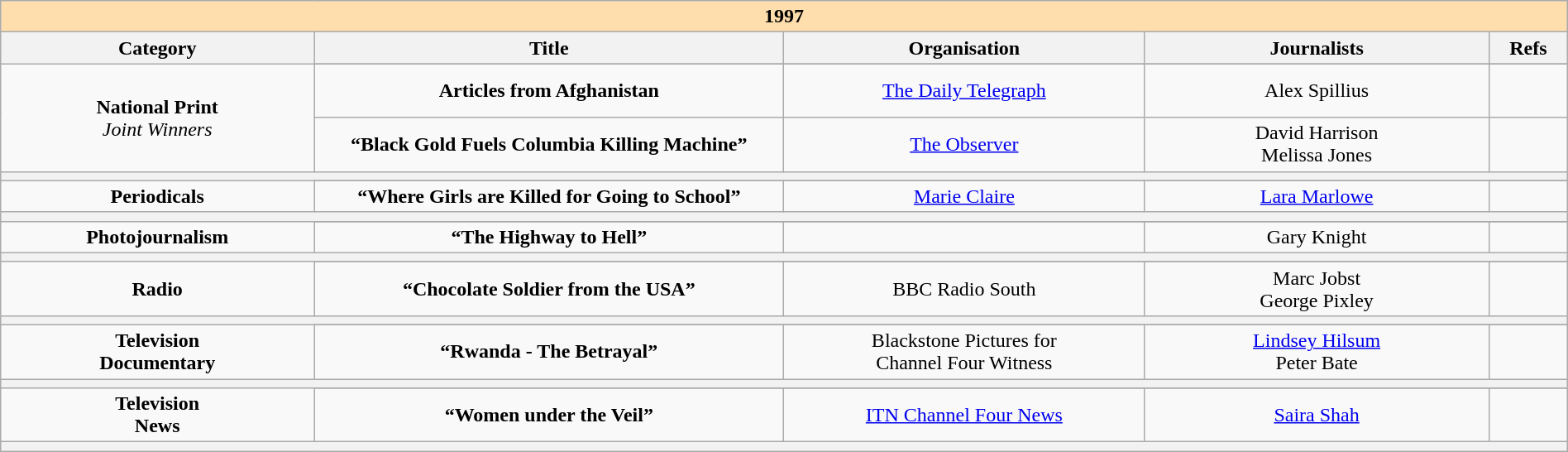<table class="wikitable" width="100%" border="1" cellpadding="5" cellspacing="0" align="centre">
<tr>
<td colspan="5" style="background:#ffdead" align="center"><strong>1997</strong></td>
</tr>
<tr>
<th width=20%>Category</th>
<th width=30%>Title</th>
<th width=23%>Organisation</th>
<th width=22%>Journalists</th>
<th width=5%>Refs</th>
</tr>
<tr>
<td rowspan="3" align="center"><strong>National Print</strong><br><em>Joint Winners</em></td>
</tr>
<tr>
<td align="center"><strong>Articles from Afghanistan</strong></td>
<td align="center"><a href='#'>The Daily Telegraph</a></td>
<td align="center">Alex Spillius</td>
<td align="center"><br><br></td>
</tr>
<tr>
<td align="center"><strong>“Black Gold Fuels Columbia Killing Machine”</strong></td>
<td align="center"><a href='#'>The Observer</a></td>
<td align="center">David Harrison<br>Melissa Jones</td>
<td align="center"><br><br></td>
</tr>
<tr>
<td colspan="6" align="center" style="background:#f2f2f2"></td>
</tr>
<tr>
<td rowspan="2" align="center"><strong>Periodicals</strong></td>
</tr>
<tr>
<td align="center"><strong>“Where Girls are Killed for Going to School”</strong></td>
<td align="center"><a href='#'>Marie Claire</a></td>
<td align="center"><a href='#'>Lara Marlowe</a></td>
<td align="center"><br></td>
</tr>
<tr>
<td colspan="6" align="center" style="background:#f2f2f2"></td>
</tr>
<tr>
<td rowspan="2" align="center"><strong>Photojournalism</strong></td>
</tr>
<tr>
<td align="center"><strong>“The Highway to Hell”</strong></td>
<td align="center"></td>
<td align="center">Gary Knight</td>
<td align="center"><br></td>
</tr>
<tr>
<td colspan="6" align="center" style="background:#f2f2f2"></td>
</tr>
<tr>
<td rowspan="2" align="center"><strong>Radio</strong></td>
</tr>
<tr>
<td align="center"><strong>“Chocolate Soldier from the USA”</strong></td>
<td align="center">BBC Radio South</td>
<td align="center">Marc Jobst<br>George Pixley</td>
<td align="center"><br></td>
</tr>
<tr>
<td colspan="6" align="center" style="background:#f2f2f2"></td>
</tr>
<tr>
<td rowspan="2" align="center"><strong>Television<br>Documentary</strong></td>
</tr>
<tr>
<td align="center"><strong>“Rwanda - The Betrayal”</strong></td>
<td align="center">Blackstone Pictures for<br>Channel Four Witness</td>
<td align="center"><a href='#'>Lindsey Hilsum</a><br>Peter Bate</td>
<td align="center"><br></td>
</tr>
<tr>
<td colspan="6" align="center" style="background:#f2f2f2"></td>
</tr>
<tr>
<td rowspan="2" align="center"><strong>Television<br>News</strong></td>
</tr>
<tr>
<td align="center"><strong>“Women under the Veil”</strong></td>
<td align="center"><a href='#'>ITN Channel Four News</a></td>
<td align="center"><a href='#'>Saira Shah</a></td>
<td align="center"><br></td>
</tr>
<tr>
<td colspan="6" align="center" style="background:#f2f2f2"></td>
</tr>
</table>
